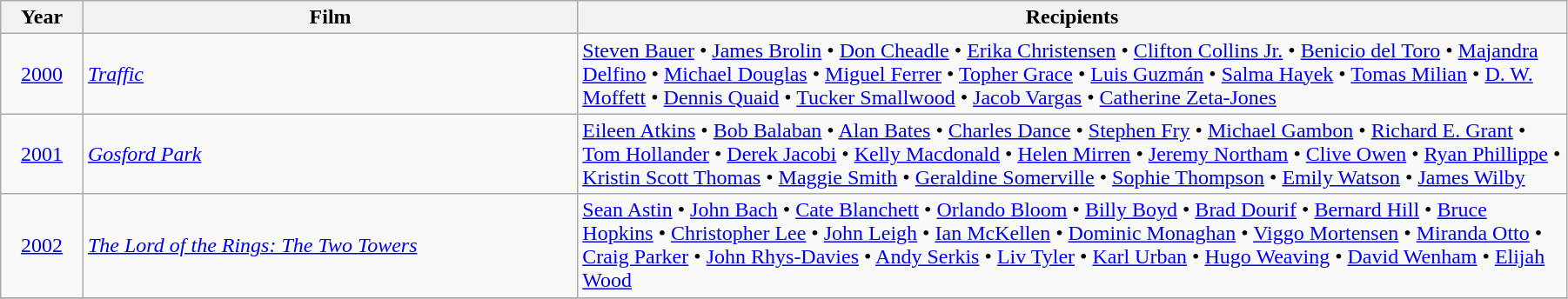<table class="wikitable" width="95%" cellpadding="5">
<tr>
<th width="5%">Year</th>
<th width="30%">Film</th>
<th width="60%">Recipients</th>
</tr>
<tr>
<td style="text-align:center;"><a href='#'>2000</a></td>
<td><em><a href='#'>Traffic</a></em></td>
<td><a href='#'>Steven Bauer</a> • <a href='#'>James Brolin</a> • <a href='#'>Don Cheadle</a> • <a href='#'>Erika Christensen</a> • <a href='#'>Clifton Collins Jr.</a> • <a href='#'>Benicio del Toro</a> • <a href='#'>Majandra Delfino</a> • <a href='#'>Michael Douglas</a> • <a href='#'>Miguel Ferrer</a> • <a href='#'>Topher Grace</a> • <a href='#'>Luis Guzmán</a> • <a href='#'>Salma Hayek</a> • <a href='#'>Tomas Milian</a> • <a href='#'>D. W. Moffett</a> • <a href='#'>Dennis Quaid</a> • <a href='#'>Tucker Smallwood</a> • <a href='#'>Jacob Vargas</a> • <a href='#'>Catherine Zeta-Jones</a></td>
</tr>
<tr>
<td style="text-align:center;"><a href='#'>2001</a></td>
<td><em><a href='#'>Gosford Park</a></em></td>
<td><a href='#'>Eileen Atkins</a> • <a href='#'>Bob Balaban</a> • <a href='#'>Alan Bates</a> • <a href='#'>Charles Dance</a> • <a href='#'>Stephen Fry</a> • <a href='#'>Michael Gambon</a> • <a href='#'>Richard E. Grant</a> • <a href='#'>Tom Hollander</a> • <a href='#'>Derek Jacobi</a> • <a href='#'>Kelly Macdonald</a> • <a href='#'>Helen Mirren</a> • <a href='#'>Jeremy Northam</a> • <a href='#'>Clive Owen</a> • <a href='#'>Ryan Phillippe</a> • <a href='#'>Kristin Scott Thomas</a> • <a href='#'>Maggie Smith</a> • <a href='#'>Geraldine Somerville</a> • <a href='#'>Sophie Thompson</a> • <a href='#'>Emily Watson</a> • <a href='#'>James Wilby</a></td>
</tr>
<tr>
<td style="text-align:center;"><a href='#'>2002</a></td>
<td><em><a href='#'>The Lord of the Rings: The Two Towers</a></em></td>
<td><a href='#'>Sean Astin</a> • <a href='#'>John Bach</a> • <a href='#'>Cate Blanchett</a> • <a href='#'>Orlando Bloom</a> • <a href='#'>Billy Boyd</a> • <a href='#'>Brad Dourif</a> • <a href='#'>Bernard Hill</a> • <a href='#'>Bruce Hopkins</a> • <a href='#'>Christopher Lee</a> • <a href='#'>John Leigh</a> • <a href='#'>Ian McKellen</a> • <a href='#'>Dominic Monaghan</a> • <a href='#'>Viggo Mortensen</a> • <a href='#'>Miranda Otto</a> • <a href='#'>Craig Parker</a> • <a href='#'>John Rhys-Davies</a> • <a href='#'>Andy Serkis</a> • <a href='#'>Liv Tyler</a> • <a href='#'>Karl Urban</a> • <a href='#'>Hugo Weaving</a> • <a href='#'>David Wenham</a> • <a href='#'>Elijah Wood</a></td>
</tr>
<tr>
</tr>
</table>
